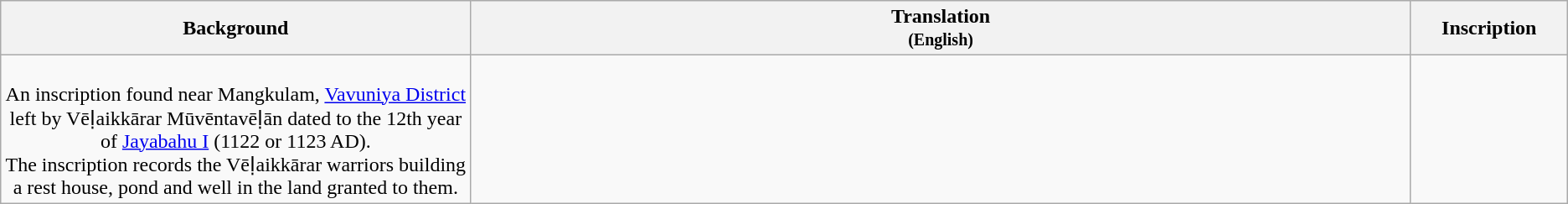<table class="wikitable centre">
<tr>
<th scope="col" align=left>Background<br></th>
<th>Translation<br><small>(English)</small></th>
<th>Inscription<br></th>
</tr>
<tr>
<td align=center width="30%"><br>An inscription found near Mangkulam, <a href='#'>Vavuniya District</a> left by Vēḷaikkārar Mūvēntavēḷān dated to the 12th year of <a href='#'>Jayabahu I</a> (1122 or 1123 AD).<br>The inscription records the Vēḷaikkārar warriors building a rest house, pond and well in the land granted to them.</td>
<td align=left></td>
<td align=center width="10%"><br></td>
</tr>
</table>
